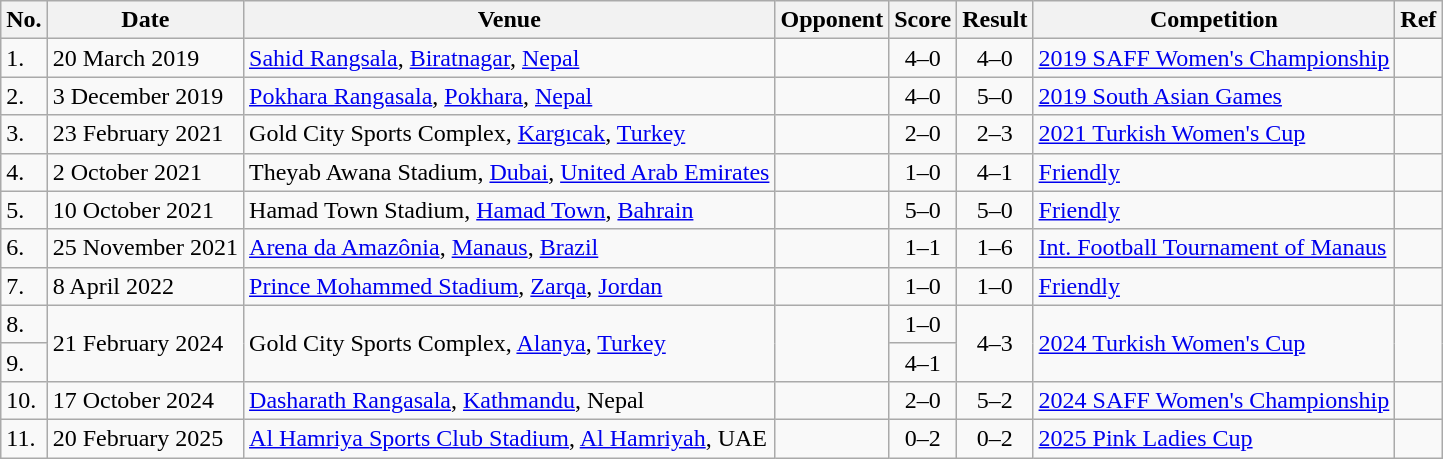<table class="wikitable">
<tr>
<th>No.</th>
<th>Date</th>
<th>Venue</th>
<th>Opponent</th>
<th>Score</th>
<th>Result</th>
<th>Competition</th>
<th>Ref</th>
</tr>
<tr>
<td>1.</td>
<td>20 March 2019</td>
<td><a href='#'>Sahid Rangsala</a>, <a href='#'>Biratnagar</a>, <a href='#'>Nepal</a></td>
<td></td>
<td align=center>4–0</td>
<td align=center>4–0</td>
<td><a href='#'>2019 SAFF Women's Championship</a></td>
<td></td>
</tr>
<tr>
<td>2.</td>
<td>3 December 2019</td>
<td><a href='#'>Pokhara Rangasala</a>, <a href='#'>Pokhara</a>, <a href='#'>Nepal</a></td>
<td></td>
<td align=center>4–0</td>
<td align=center>5–0</td>
<td><a href='#'>2019 South Asian Games</a></td>
<td></td>
</tr>
<tr>
<td>3.</td>
<td>23 February 2021</td>
<td>Gold City Sports Complex, <a href='#'>Kargıcak</a>, <a href='#'>Turkey</a></td>
<td></td>
<td align=center>2–0</td>
<td align=center>2–3</td>
<td><a href='#'>2021 Turkish Women's Cup</a></td>
<td></td>
</tr>
<tr>
<td>4.</td>
<td>2 October 2021</td>
<td>Theyab Awana Stadium, <a href='#'>Dubai</a>, <a href='#'>United Arab Emirates</a></td>
<td></td>
<td align=center>1–0</td>
<td align=center>4–1</td>
<td><a href='#'>Friendly</a></td>
<td></td>
</tr>
<tr>
<td>5.</td>
<td>10 October 2021</td>
<td>Hamad Town Stadium, <a href='#'>Hamad Town</a>, <a href='#'>Bahrain</a></td>
<td></td>
<td align=center>5–0</td>
<td align=center>5–0</td>
<td><a href='#'>Friendly</a></td>
<td></td>
</tr>
<tr>
<td>6.</td>
<td>25 November 2021</td>
<td><a href='#'>Arena da Amazônia</a>, <a href='#'>Manaus</a>, <a href='#'>Brazil</a></td>
<td></td>
<td align=center>1–1</td>
<td align=center>1–6</td>
<td><a href='#'>Int. Football Tournament of Manaus</a></td>
<td></td>
</tr>
<tr>
<td>7.</td>
<td>8 April 2022</td>
<td><a href='#'>Prince Mohammed Stadium</a>, <a href='#'>Zarqa</a>, <a href='#'>Jordan</a></td>
<td></td>
<td align=center>1–0</td>
<td align=center>1–0</td>
<td><a href='#'>Friendly</a></td>
<td></td>
</tr>
<tr>
<td>8.</td>
<td rowspan=2>21 February 2024</td>
<td rowspan=2>Gold City Sports Complex, <a href='#'>Alanya</a>, <a href='#'>Turkey</a></td>
<td rowspan=2></td>
<td align=center>1–0</td>
<td rowspan=2 align=center>4–3</td>
<td rowspan=2><a href='#'>2024 Turkish Women's Cup</a></td>
<td rowspan=2></td>
</tr>
<tr>
<td>9.</td>
<td align=center>4–1</td>
</tr>
<tr>
<td>10.</td>
<td>17 October 2024</td>
<td><a href='#'>Dasharath Rangasala</a>, <a href='#'>Kathmandu</a>, Nepal</td>
<td></td>
<td align=center>2–0</td>
<td align=center>5–2</td>
<td><a href='#'>2024 SAFF Women's Championship</a></td>
<td></td>
</tr>
<tr>
<td>11.</td>
<td>20 February 2025</td>
<td><a href='#'>Al Hamriya Sports Club Stadium</a>, <a href='#'>Al Hamriyah</a>, UAE</td>
<td></td>
<td align="center">0–2</td>
<td align="center">0–2</td>
<td><a href='#'>2025 Pink Ladies Cup</a></td>
</tr>
</table>
